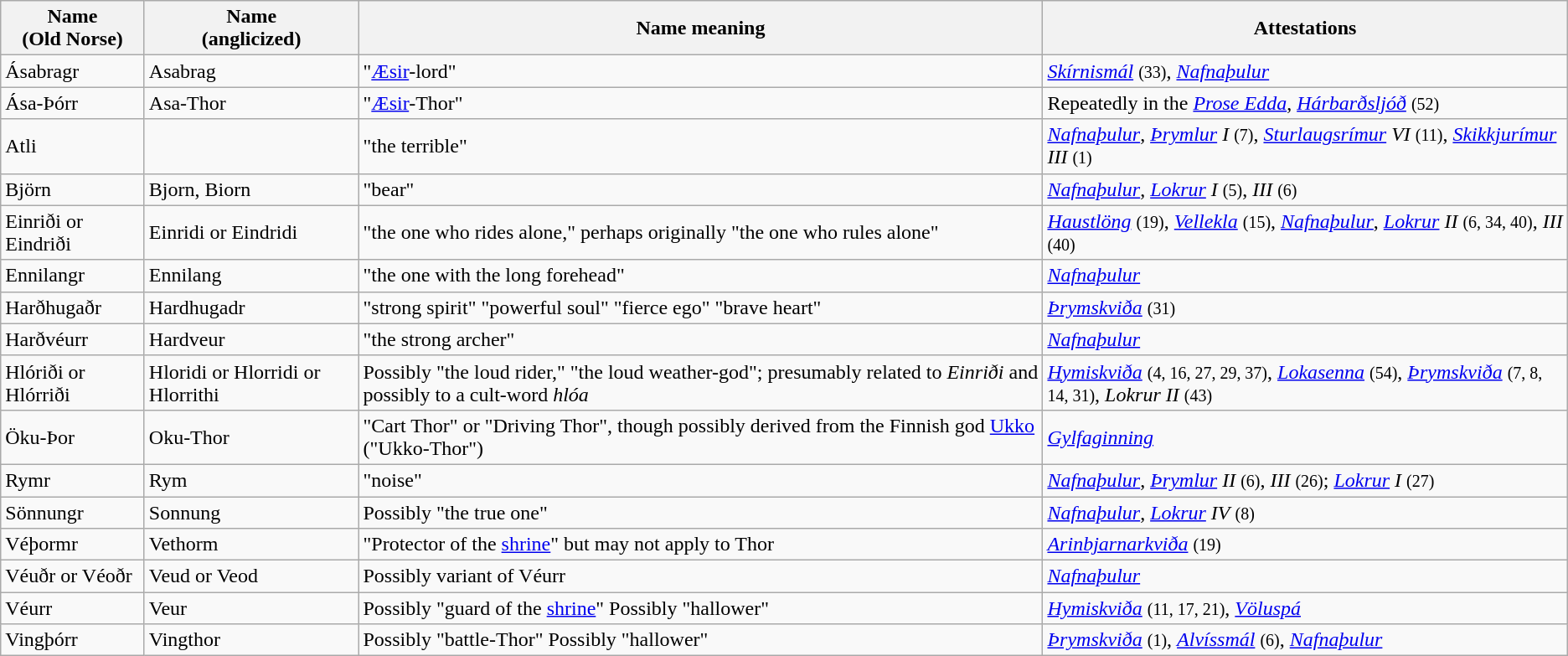<table border="1" class="wikitable sortable">
<tr>
<th>Name<br>(Old Norse)</th>
<th>Name<br>(anglicized)</th>
<th>Name meaning</th>
<th>Attestations</th>
</tr>
<tr>
<td>Ásabragr</td>
<td>Asabrag</td>
<td>"<a href='#'>Æsir</a>-lord"</td>
<td><em><a href='#'>Skírnismál</a></em> <small>(33)</small>, <em><a href='#'>Nafnaþulur</a></em></td>
</tr>
<tr>
<td>Ása-Þórr</td>
<td>Asa-Thor</td>
<td>"<a href='#'>Æsir</a>-Thor"</td>
<td>Repeatedly in the <em><a href='#'>Prose Edda</a></em>, <em><a href='#'>Hárbarðsljóð</a></em> <small>(52)</small></td>
</tr>
<tr>
<td>Atli</td>
<td></td>
<td>"the terrible"</td>
<td><em><a href='#'>Nafnaþulur</a></em>, <em><a href='#'>Þrymlur</a> I</em> <small>(7)</small>, <em><a href='#'>Sturlaugsrímur</a> VI</em> <small>(11)</small>, <em><a href='#'>Skikkjurímur</a> III</em> <small>(1)</small></td>
</tr>
<tr>
<td>Björn</td>
<td>Bjorn, Biorn</td>
<td>"bear"</td>
<td><em><a href='#'>Nafnaþulur</a></em>, <em><a href='#'>Lokrur</a> I</em> <small>(5)</small>, <em>III</em> <small>(6)</small></td>
</tr>
<tr>
<td>Einriði or Eindriði</td>
<td>Einridi or Eindridi</td>
<td>"the one who rides alone," perhaps originally "the one who rules alone"</td>
<td><em><a href='#'>Haustlöng</a></em> <small>(19)</small>, <em><a href='#'>Vellekla</a></em> <small>(15)</small>, <em><a href='#'>Nafnaþulur</a></em>, <em><a href='#'>Lokrur</a> II</em> <small>(6, 34, 40)</small>, <em>III</em> <small>(40)</small></td>
</tr>
<tr>
<td>Ennilangr</td>
<td>Ennilang</td>
<td>"the one with the long forehead"</td>
<td><em><a href='#'>Nafnaþulur</a></em></td>
</tr>
<tr>
<td>Harðhugaðr</td>
<td>Hardhugadr</td>
<td>"strong spirit" "powerful soul" "fierce ego" "brave heart"</td>
<td><em><a href='#'>Þrymskviða</a></em> <small>(31)</small></td>
</tr>
<tr>
<td>Harðvéurr</td>
<td>Hardveur</td>
<td>"the strong archer"</td>
<td><em><a href='#'>Nafnaþulur</a></em></td>
</tr>
<tr>
<td>Hlóriði or Hlórriði</td>
<td>Hloridi or Hlorridi or Hlorrithi</td>
<td>Possibly "the loud rider," "the loud weather-god"; presumably related to <em>Einriði</em> and possibly to a cult-word <em>hlóa</em></td>
<td><em><a href='#'>Hymiskviða</a></em> <small>(4, 16, 27, 29, 37)</small>, <em><a href='#'>Lokasenna</a></em> <small>(54)</small>, <em><a href='#'>Þrymskviða</a></em> <small>(7, 8, 14, 31)</small>, <em>Lokrur II</em> <small>(43)</small></td>
</tr>
<tr>
<td>Öku-Þor</td>
<td>Oku-Thor</td>
<td>"Cart Thor" or "Driving Thor", though possibly derived from the Finnish god <a href='#'>Ukko</a> ("Ukko-Thor")</td>
<td><em><a href='#'>Gylfaginning</a></em></td>
</tr>
<tr>
<td>Rymr</td>
<td>Rym</td>
<td>"noise"</td>
<td><em><a href='#'>Nafnaþulur</a></em>, <em><a href='#'>Þrymlur</a> II</em> <small>(6)</small>, <em>III</em> <small>(26)</small>; <em><a href='#'>Lokrur</a> I</em> <small>(27)</small></td>
</tr>
<tr>
<td>Sönnungr</td>
<td>Sonnung</td>
<td>Possibly "the true one"</td>
<td><em><a href='#'>Nafnaþulur</a></em>, <em><a href='#'>Lokrur</a> IV</em> <small>(8)</small></td>
</tr>
<tr>
<td>Véþormr</td>
<td>Vethorm</td>
<td>"Protector of the <a href='#'>shrine</a>" but may not apply to Thor</td>
<td><em><a href='#'>Arinbjarnarkviða</a></em> <small>(19)</small></td>
</tr>
<tr>
<td>Véuðr or Véoðr</td>
<td>Veud or Veod</td>
<td>Possibly variant of Véurr</td>
<td><em><a href='#'>Nafnaþulur</a></em></td>
</tr>
<tr>
<td>Véurr</td>
<td>Veur</td>
<td>Possibly "guard of the <a href='#'>shrine</a>" Possibly "hallower"</td>
<td><em><a href='#'>Hymiskviða</a></em> <small>(11, 17, 21)</small>, <em><a href='#'>Völuspá</a></em></td>
</tr>
<tr>
<td>Vingþórr</td>
<td>Vingthor</td>
<td>Possibly "battle-Thor" Possibly "hallower"</td>
<td><em><a href='#'>Þrymskviða</a></em> <small>(1)</small>, <em><a href='#'>Alvíssmál</a></em> <small>(6)</small>, <em><a href='#'>Nafnaþulur</a></em></td>
</tr>
</table>
